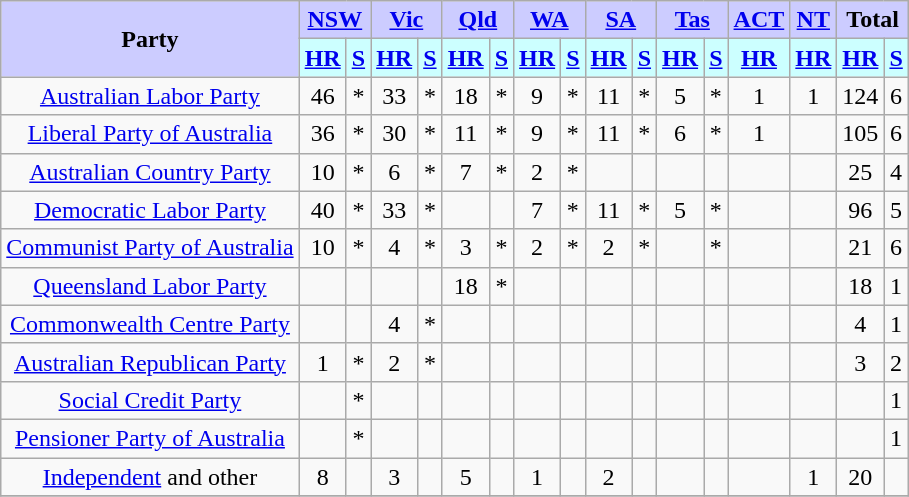<table class="wikitable" style="text-align:center">
<tr>
<th rowspan="2" style="background:#ccf;">Party</th>
<th colspan="2" style="background:#ccf;"><a href='#'>NSW</a></th>
<th colspan="2" style="background:#ccf;"><a href='#'>Vic</a></th>
<th colspan="2" style="background:#ccf;"><a href='#'>Qld</a></th>
<th colspan="2" style="background:#ccf;"><a href='#'>WA</a></th>
<th colspan="2" style="background:#ccf;"><a href='#'>SA</a></th>
<th colspan="2" style="background:#ccf;"><a href='#'>Tas</a></th>
<th style="background:#ccf;"><a href='#'>ACT</a></th>
<th style="background:#ccf;"><a href='#'>NT</a></th>
<th colspan="2" style="background:#ccf;">Total</th>
</tr>
<tr>
<th style="background:#ccffff;"><a href='#'>HR</a></th>
<th style="background:#ccffff;"><a href='#'>S</a></th>
<th style="background:#ccffff;"><a href='#'>HR</a></th>
<th style="background:#ccffff;"><a href='#'>S</a></th>
<th style="background:#ccffff;"><a href='#'>HR</a></th>
<th style="background:#ccffff;"><a href='#'>S</a></th>
<th style="background:#ccffff;"><a href='#'>HR</a></th>
<th style="background:#ccffff;"><a href='#'>S</a></th>
<th style="background:#ccffff;"><a href='#'>HR</a></th>
<th style="background:#ccffff;"><a href='#'>S</a></th>
<th style="background:#ccffff;"><a href='#'>HR</a></th>
<th style="background:#ccffff;"><a href='#'>S</a></th>
<th style="background:#ccffff;"><a href='#'>HR</a></th>
<th style="background:#ccffff;"><a href='#'>HR</a></th>
<th style="background:#ccffff;"><a href='#'>HR</a></th>
<th style="background:#ccffff;"><a href='#'>S</a></th>
</tr>
<tr>
<td style="font-size:100%;"><a href='#'>Australian Labor Party</a></td>
<td>46</td>
<td>*</td>
<td>33</td>
<td>*</td>
<td>18</td>
<td>*</td>
<td>9</td>
<td>*</td>
<td>11</td>
<td>*</td>
<td>5</td>
<td>*</td>
<td>1</td>
<td>1</td>
<td>124</td>
<td>6</td>
</tr>
<tr>
<td style="font-size:100%;"><a href='#'>Liberal Party of Australia</a></td>
<td>36</td>
<td>*</td>
<td>30</td>
<td>*</td>
<td>11</td>
<td>*</td>
<td>9</td>
<td>*</td>
<td>11</td>
<td>*</td>
<td>6</td>
<td>*</td>
<td>1</td>
<td></td>
<td>105</td>
<td>6</td>
</tr>
<tr>
<td style="font-size:100%;"><a href='#'>Australian Country Party</a></td>
<td>10</td>
<td>*</td>
<td>6</td>
<td>*</td>
<td>7</td>
<td>*</td>
<td>2</td>
<td>*</td>
<td></td>
<td></td>
<td></td>
<td></td>
<td></td>
<td></td>
<td>25</td>
<td>4</td>
</tr>
<tr>
<td style="font-size:100%;"><a href='#'>Democratic Labor Party</a></td>
<td>40</td>
<td>*</td>
<td>33</td>
<td>*</td>
<td></td>
<td></td>
<td>7</td>
<td>*</td>
<td>11</td>
<td>*</td>
<td>5</td>
<td>*</td>
<td></td>
<td></td>
<td>96</td>
<td>5</td>
</tr>
<tr>
<td style="font-size:100%;"><a href='#'>Communist Party of Australia</a></td>
<td>10</td>
<td>*</td>
<td>4</td>
<td>*</td>
<td>3</td>
<td>*</td>
<td>2</td>
<td>*</td>
<td>2</td>
<td>*</td>
<td></td>
<td>*</td>
<td></td>
<td></td>
<td>21</td>
<td>6</td>
</tr>
<tr>
<td style="font-size:100%;"><a href='#'>Queensland Labor Party</a></td>
<td></td>
<td></td>
<td></td>
<td></td>
<td>18</td>
<td>*</td>
<td></td>
<td></td>
<td></td>
<td></td>
<td></td>
<td></td>
<td></td>
<td></td>
<td>18</td>
<td>1</td>
</tr>
<tr>
<td style="font-size:100%;"><a href='#'>Commonwealth Centre Party</a></td>
<td></td>
<td></td>
<td>4</td>
<td>*</td>
<td></td>
<td></td>
<td></td>
<td></td>
<td></td>
<td></td>
<td></td>
<td></td>
<td></td>
<td></td>
<td>4</td>
<td>1</td>
</tr>
<tr>
<td style="font-size:100%;"><a href='#'>Australian Republican Party</a></td>
<td>1</td>
<td>*</td>
<td>2</td>
<td>*</td>
<td></td>
<td></td>
<td></td>
<td></td>
<td></td>
<td></td>
<td></td>
<td></td>
<td></td>
<td></td>
<td>3</td>
<td>2</td>
</tr>
<tr>
<td style="font-size:100%;"><a href='#'>Social Credit Party</a></td>
<td></td>
<td>*</td>
<td></td>
<td></td>
<td></td>
<td></td>
<td></td>
<td></td>
<td></td>
<td></td>
<td></td>
<td></td>
<td></td>
<td></td>
<td></td>
<td>1</td>
</tr>
<tr>
<td style="font-size:100%;"><a href='#'>Pensioner Party of Australia</a></td>
<td></td>
<td>*</td>
<td></td>
<td></td>
<td></td>
<td></td>
<td></td>
<td></td>
<td></td>
<td></td>
<td></td>
<td></td>
<td></td>
<td></td>
<td></td>
<td>1</td>
</tr>
<tr>
<td style="font-size:100%;"><a href='#'>Independent</a> and other</td>
<td>8</td>
<td></td>
<td>3</td>
<td></td>
<td>5</td>
<td></td>
<td>1</td>
<td></td>
<td>2</td>
<td></td>
<td></td>
<td></td>
<td></td>
<td>1</td>
<td>20</td>
<td></td>
</tr>
<tr>
</tr>
</table>
